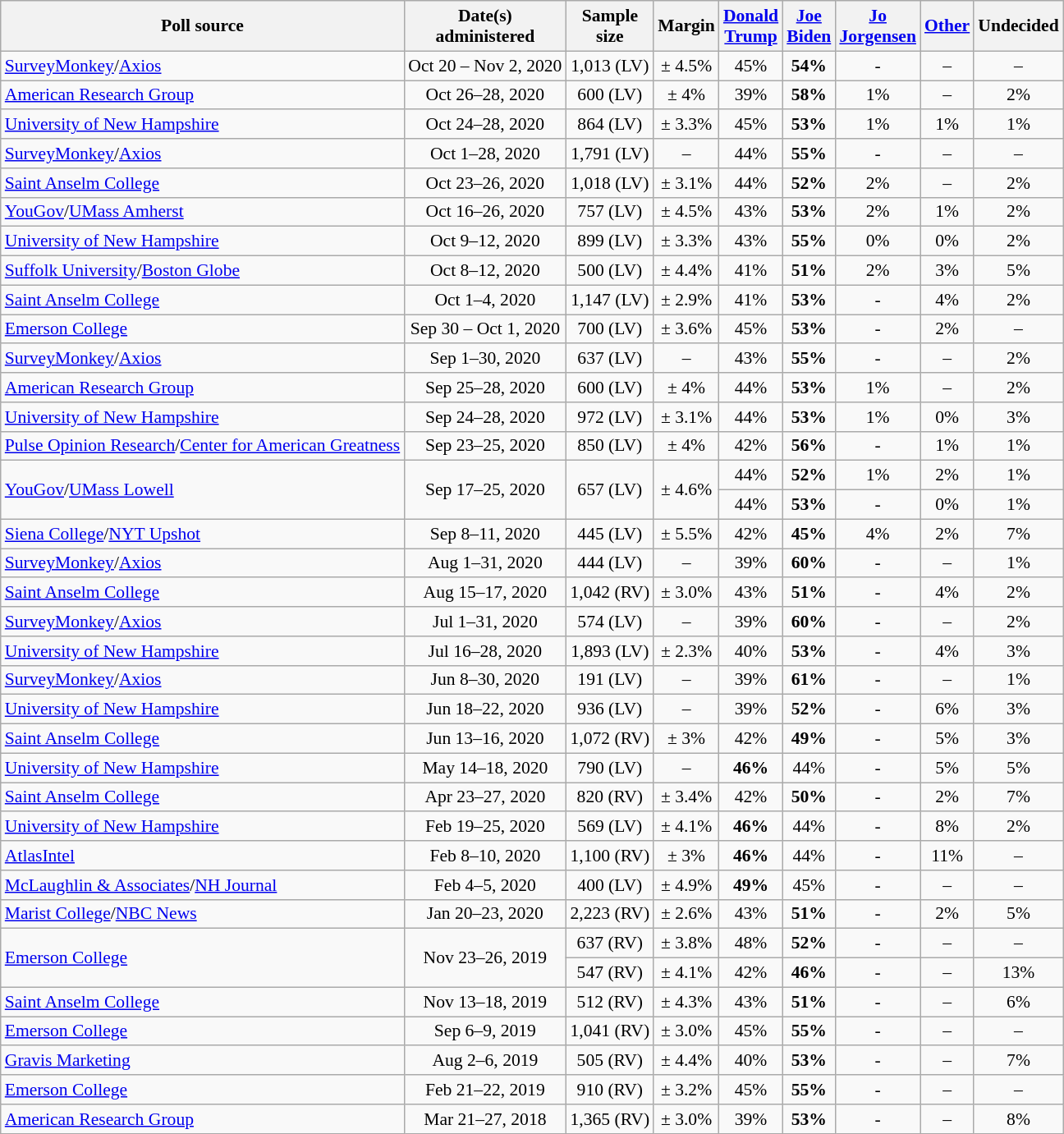<table class="wikitable sortable" style="text-align:center;font-size:90%;line-height:17px">
<tr>
<th>Poll source</th>
<th>Date(s)<br>administered</th>
<th>Sample<br>size</th>
<th>Margin<br></th>
<th class="unsortable"><a href='#'>Donald<br>Trump</a><br><small></small></th>
<th class="unsortable"><a href='#'>Joe<br>Biden</a><br><small></small></th>
<th class="unsortable"><a href='#'>Jo<br>Jorgensen</a><br><small></small></th>
<th class="unsortable"><a href='#'>Other</a></th>
<th class="unsortable">Undecided</th>
</tr>
<tr>
<td style="text-align:left;"><a href='#'>SurveyMonkey</a>/<a href='#'>Axios</a></td>
<td>Oct 20 – Nov 2, 2020</td>
<td>1,013 (LV)</td>
<td>± 4.5%</td>
<td>45%</td>
<td><strong>54%</strong></td>
<td>-</td>
<td>–</td>
<td>–</td>
</tr>
<tr>
<td style="text-align:left;"><a href='#'>American Research Group</a></td>
<td>Oct 26–28, 2020</td>
<td>600 (LV)</td>
<td>± 4%</td>
<td>39%</td>
<td><strong>58%</strong></td>
<td>1%</td>
<td>–</td>
<td>2%</td>
</tr>
<tr>
<td style="text-align:left;"><a href='#'>University of New Hampshire</a></td>
<td>Oct 24–28, 2020</td>
<td>864 (LV)</td>
<td>± 3.3%</td>
<td>45%</td>
<td><strong>53%</strong></td>
<td>1%</td>
<td>1%</td>
<td>1%</td>
</tr>
<tr>
<td style="text-align:left;"><a href='#'>SurveyMonkey</a>/<a href='#'>Axios</a></td>
<td>Oct 1–28, 2020</td>
<td>1,791 (LV)</td>
<td>–</td>
<td>44%</td>
<td><strong>55%</strong></td>
<td>-</td>
<td>–</td>
<td>–</td>
</tr>
<tr>
<td style="text-align:left;"><a href='#'>Saint Anselm College</a></td>
<td>Oct 23–26, 2020</td>
<td>1,018 (LV)</td>
<td>± 3.1%</td>
<td>44%</td>
<td><strong>52%</strong></td>
<td>2%</td>
<td>–</td>
<td>2%</td>
</tr>
<tr>
<td style="text-align:left;"><a href='#'>YouGov</a>/<a href='#'>UMass Amherst</a></td>
<td>Oct 16–26, 2020</td>
<td>757 (LV)</td>
<td>± 4.5%</td>
<td>43%</td>
<td><strong>53%</strong></td>
<td>2%</td>
<td>1%</td>
<td>2%</td>
</tr>
<tr>
<td style="text-align:left;"><a href='#'>University of New Hampshire</a></td>
<td>Oct 9–12, 2020</td>
<td>899 (LV)</td>
<td>± 3.3%</td>
<td>43%</td>
<td><strong>55%</strong></td>
<td>0%</td>
<td>0%</td>
<td>2%</td>
</tr>
<tr>
<td style="text-align:left;"><a href='#'>Suffolk University</a>/<a href='#'>Boston Globe</a></td>
<td>Oct 8–12, 2020</td>
<td>500 (LV)</td>
<td>± 4.4%</td>
<td>41%</td>
<td><strong>51%</strong></td>
<td>2%</td>
<td>3%</td>
<td>5%</td>
</tr>
<tr>
<td style="text-align:left;"><a href='#'>Saint Anselm College</a></td>
<td>Oct 1–4, 2020</td>
<td>1,147 (LV)</td>
<td>± 2.9%</td>
<td>41%</td>
<td><strong>53%</strong></td>
<td>-</td>
<td>4%</td>
<td>2%</td>
</tr>
<tr>
<td style="text-align:left;"><a href='#'>Emerson College</a></td>
<td>Sep 30 – Oct 1, 2020</td>
<td>700 (LV)</td>
<td>± 3.6%</td>
<td>45%</td>
<td><strong>53%</strong></td>
<td>-</td>
<td>2%</td>
<td>–</td>
</tr>
<tr>
<td style="text-align:left;"><a href='#'>SurveyMonkey</a>/<a href='#'>Axios</a></td>
<td>Sep 1–30, 2020</td>
<td>637 (LV)</td>
<td>–</td>
<td>43%</td>
<td><strong>55%</strong></td>
<td>-</td>
<td>–</td>
<td>2%</td>
</tr>
<tr>
<td style="text-align:left;"><a href='#'>American Research Group</a></td>
<td>Sep 25–28, 2020</td>
<td>600 (LV)</td>
<td>± 4%</td>
<td>44%</td>
<td><strong>53%</strong></td>
<td>1%</td>
<td>–</td>
<td>2%</td>
</tr>
<tr>
<td style="text-align:left;"><a href='#'>University of New Hampshire</a></td>
<td>Sep 24–28, 2020</td>
<td>972 (LV)</td>
<td>± 3.1%</td>
<td>44%</td>
<td><strong>53%</strong></td>
<td>1%</td>
<td>0%</td>
<td>3%</td>
</tr>
<tr>
<td style="text-align:left;"><a href='#'>Pulse Opinion Research</a>/<a href='#'>Center for American Greatness</a></td>
<td>Sep 23–25, 2020</td>
<td>850 (LV)</td>
<td>± 4%</td>
<td>42%</td>
<td><strong>56%</strong></td>
<td>-</td>
<td>1%</td>
<td>1%</td>
</tr>
<tr>
<td rowspan=2 style="text-align:left;"><a href='#'>YouGov</a>/<a href='#'>UMass Lowell</a></td>
<td rowspan=2>Sep 17–25, 2020</td>
<td rowspan=2>657 (LV)</td>
<td rowspan=2>± 4.6%</td>
<td>44%</td>
<td><strong>52%</strong></td>
<td>1%</td>
<td>2%</td>
<td>1%</td>
</tr>
<tr>
<td>44%</td>
<td><strong>53%</strong></td>
<td>-</td>
<td>0%</td>
<td>1%</td>
</tr>
<tr>
<td style="text-align:left;"><a href='#'>Siena College</a>/<a href='#'>NYT Upshot</a></td>
<td>Sep 8–11, 2020</td>
<td>445 (LV)</td>
<td>± 5.5%</td>
<td>42%</td>
<td><strong>45%</strong></td>
<td>4%</td>
<td>2%</td>
<td>7%</td>
</tr>
<tr>
<td style="text-align:left;"><a href='#'>SurveyMonkey</a>/<a href='#'>Axios</a></td>
<td>Aug 1–31, 2020</td>
<td>444 (LV)</td>
<td>–</td>
<td>39%</td>
<td><strong>60%</strong></td>
<td>-</td>
<td>–</td>
<td>1%</td>
</tr>
<tr>
<td style="text-align:left;"><a href='#'>Saint Anselm College</a></td>
<td>Aug 15–17, 2020</td>
<td>1,042 (RV)</td>
<td>± 3.0%</td>
<td>43%</td>
<td><strong>51%</strong></td>
<td>-</td>
<td>4%</td>
<td>2%</td>
</tr>
<tr>
<td style="text-align:left;"><a href='#'>SurveyMonkey</a>/<a href='#'>Axios</a></td>
<td>Jul 1–31, 2020</td>
<td>574 (LV)</td>
<td>–</td>
<td>39%</td>
<td><strong>60%</strong></td>
<td>-</td>
<td>–</td>
<td>2%</td>
</tr>
<tr>
<td style="text-align:left;"><a href='#'>University of New Hampshire</a></td>
<td>Jul 16–28, 2020</td>
<td>1,893 (LV)</td>
<td>± 2.3%</td>
<td>40%</td>
<td><strong>53%</strong></td>
<td>-</td>
<td>4%</td>
<td>3%</td>
</tr>
<tr>
<td style="text-align:left;"><a href='#'>SurveyMonkey</a>/<a href='#'>Axios</a></td>
<td>Jun 8–30, 2020</td>
<td>191 (LV)</td>
<td>–</td>
<td>39%</td>
<td><strong>61%</strong></td>
<td>-</td>
<td>–</td>
<td>1%</td>
</tr>
<tr>
<td style="text-align:left;"><a href='#'>University of New Hampshire</a></td>
<td>Jun 18–22, 2020</td>
<td>936 (LV)</td>
<td>–</td>
<td>39%</td>
<td><strong>52%</strong></td>
<td>-</td>
<td>6%</td>
<td>3%</td>
</tr>
<tr>
<td style="text-align:left;"><a href='#'>Saint Anselm College</a></td>
<td>Jun 13–16, 2020</td>
<td>1,072 (RV)</td>
<td>± 3%</td>
<td>42%</td>
<td><strong>49%</strong></td>
<td>-</td>
<td>5%</td>
<td>3%</td>
</tr>
<tr>
<td style="text-align:left;"><a href='#'>University of New Hampshire</a></td>
<td>May 14–18, 2020</td>
<td>790 (LV)</td>
<td>–</td>
<td><strong>46%</strong></td>
<td>44%</td>
<td>-</td>
<td>5%</td>
<td>5%</td>
</tr>
<tr>
<td style="text-align:left;"><a href='#'>Saint Anselm College</a></td>
<td>Apr 23–27, 2020</td>
<td>820 (RV)</td>
<td>± 3.4%</td>
<td>42%</td>
<td><strong>50%</strong></td>
<td>-</td>
<td>2%</td>
<td>7%</td>
</tr>
<tr>
<td style="text-align:left;"><a href='#'>University of New Hampshire</a></td>
<td>Feb 19–25, 2020</td>
<td>569 (LV)</td>
<td>± 4.1%</td>
<td><strong>46%</strong></td>
<td>44%</td>
<td>-</td>
<td>8%</td>
<td>2%</td>
</tr>
<tr>
<td style="text-align:left;"><a href='#'>AtlasIntel</a></td>
<td>Feb 8–10, 2020</td>
<td>1,100 (RV)</td>
<td>± 3%</td>
<td><strong>46%</strong></td>
<td>44%</td>
<td>-</td>
<td>11%</td>
<td>–</td>
</tr>
<tr>
<td style="text-align:left;"><a href='#'>McLaughlin & Associates</a>/<a href='#'>NH Journal</a></td>
<td>Feb 4–5, 2020</td>
<td>400 (LV)</td>
<td>± 4.9%</td>
<td><strong>49%</strong></td>
<td>45%</td>
<td>-</td>
<td>–</td>
<td>–</td>
</tr>
<tr>
<td style="text-align:left;"><a href='#'>Marist College</a>/<a href='#'>NBC News</a></td>
<td>Jan 20–23, 2020</td>
<td>2,223 (RV)</td>
<td>± 2.6%</td>
<td>43%</td>
<td><strong>51%</strong></td>
<td>-</td>
<td>2%</td>
<td>5%</td>
</tr>
<tr>
<td rowspan="2" style="text-align:left;"><a href='#'>Emerson College</a></td>
<td rowspan="2">Nov 23–26, 2019</td>
<td>637 (RV)</td>
<td>± 3.8%</td>
<td>48%</td>
<td><strong>52%</strong></td>
<td>-</td>
<td>–</td>
<td>–</td>
</tr>
<tr>
<td>547 (RV)</td>
<td>± 4.1%</td>
<td>42%</td>
<td><strong>46%</strong></td>
<td>-</td>
<td>–</td>
<td>13%</td>
</tr>
<tr>
<td style="text-align:left;"><a href='#'>Saint Anselm College</a></td>
<td>Nov 13–18, 2019</td>
<td>512 (RV)</td>
<td>± 4.3%</td>
<td>43%</td>
<td><strong>51%</strong></td>
<td>-</td>
<td>–</td>
<td>6%</td>
</tr>
<tr>
<td style="text-align:left;"><a href='#'>Emerson College</a></td>
<td>Sep 6–9, 2019</td>
<td>1,041 (RV)</td>
<td>± 3.0%</td>
<td>45%</td>
<td><strong>55%</strong></td>
<td>-</td>
<td>–</td>
<td>–</td>
</tr>
<tr>
<td style="text-align:left;"><a href='#'>Gravis Marketing</a></td>
<td>Aug 2–6, 2019</td>
<td>505 (RV)</td>
<td>± 4.4%</td>
<td>40%</td>
<td><strong>53%</strong></td>
<td>-</td>
<td>–</td>
<td>7%</td>
</tr>
<tr>
<td style="text-align:left;"><a href='#'>Emerson College</a></td>
<td>Feb 21–22, 2019</td>
<td>910 (RV)</td>
<td>± 3.2%</td>
<td>45%</td>
<td><strong>55%</strong></td>
<td>-</td>
<td>–</td>
<td>–</td>
</tr>
<tr>
<td style="text-align:left;"><a href='#'>American Research Group</a></td>
<td>Mar 21–27, 2018</td>
<td>1,365 (RV)</td>
<td>± 3.0%</td>
<td>39%</td>
<td><strong>53%</strong></td>
<td>-</td>
<td>–</td>
<td>8%</td>
</tr>
</table>
